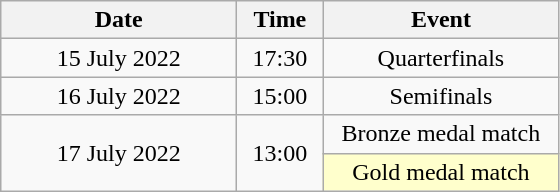<table class = "wikitable" style="text-align:center;">
<tr>
<th width=150>Date</th>
<th width=50>Time</th>
<th width=150>Event</th>
</tr>
<tr>
<td>15 July 2022</td>
<td>17:30</td>
<td>Quarterfinals</td>
</tr>
<tr>
<td>16 July 2022</td>
<td>15:00</td>
<td>Semifinals</td>
</tr>
<tr>
<td rowspan=2>17 July 2022</td>
<td rowspan=2>13:00</td>
<td>Bronze medal match</td>
</tr>
<tr>
<td bgcolor=ffffcc>Gold medal match</td>
</tr>
</table>
